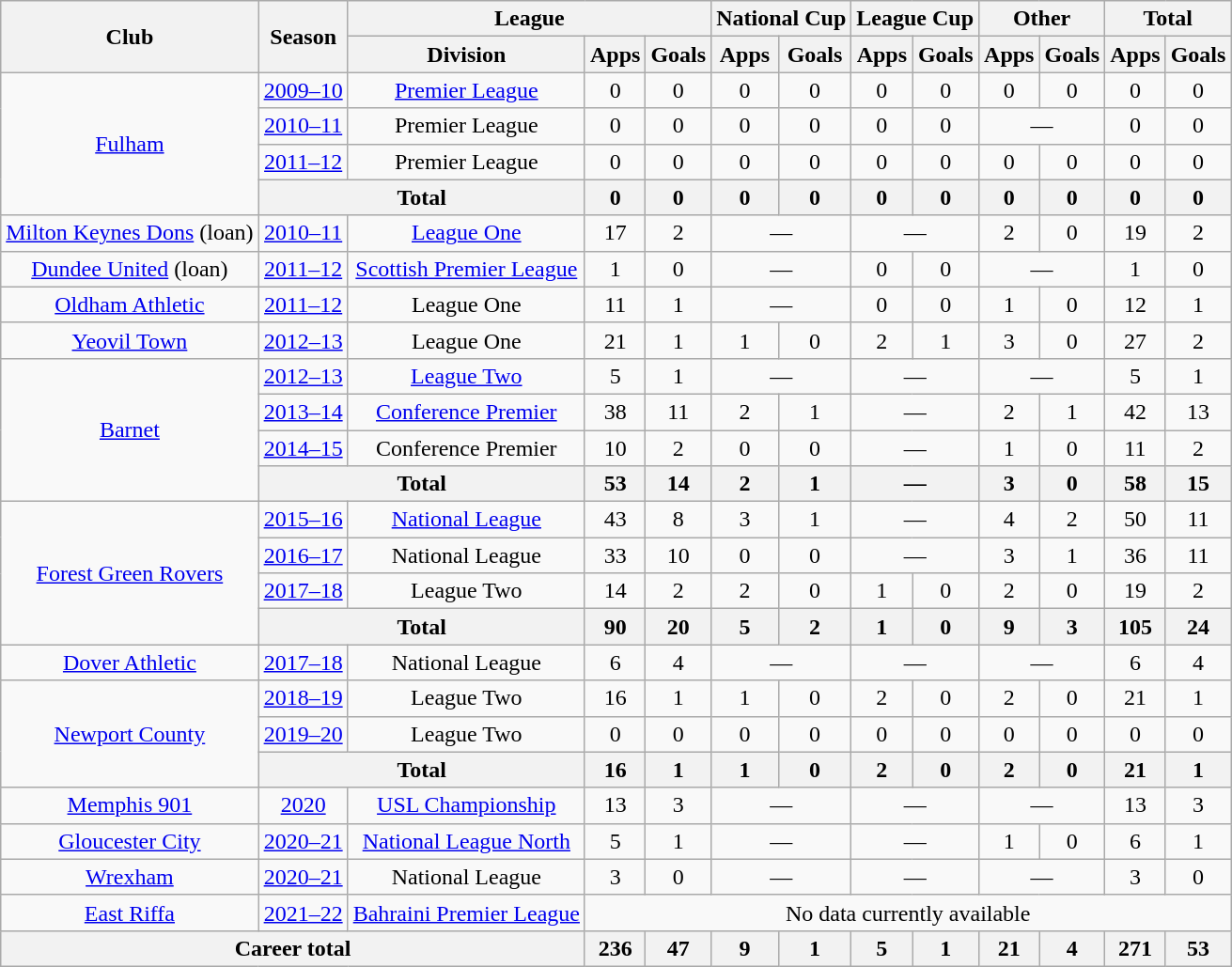<table class=wikitable style="text-align: center">
<tr>
<th rowspan=2>Club</th>
<th rowspan=2>Season</th>
<th colspan=3>League</th>
<th colspan=2>National Cup</th>
<th colspan=2>League Cup</th>
<th colspan=2>Other</th>
<th colspan=2>Total</th>
</tr>
<tr>
<th>Division</th>
<th>Apps</th>
<th>Goals</th>
<th>Apps</th>
<th>Goals</th>
<th>Apps</th>
<th>Goals</th>
<th>Apps</th>
<th>Goals</th>
<th>Apps</th>
<th>Goals</th>
</tr>
<tr>
<td rowspan=4><a href='#'>Fulham</a></td>
<td><a href='#'>2009–10</a></td>
<td><a href='#'>Premier League</a></td>
<td>0</td>
<td>0</td>
<td>0</td>
<td>0</td>
<td>0</td>
<td>0</td>
<td>0</td>
<td>0</td>
<td>0</td>
<td>0</td>
</tr>
<tr>
<td><a href='#'>2010–11</a></td>
<td>Premier League</td>
<td>0</td>
<td>0</td>
<td>0</td>
<td>0</td>
<td>0</td>
<td>0</td>
<td colspan=2>—</td>
<td>0</td>
<td>0</td>
</tr>
<tr>
<td><a href='#'>2011–12</a></td>
<td>Premier League</td>
<td>0</td>
<td>0</td>
<td>0</td>
<td>0</td>
<td>0</td>
<td>0</td>
<td>0</td>
<td>0</td>
<td>0</td>
<td>0</td>
</tr>
<tr>
<th colspan=2>Total</th>
<th>0</th>
<th>0</th>
<th>0</th>
<th>0</th>
<th>0</th>
<th>0</th>
<th>0</th>
<th>0</th>
<th>0</th>
<th>0</th>
</tr>
<tr>
<td><a href='#'>Milton Keynes Dons</a> (loan)</td>
<td><a href='#'>2010–11</a></td>
<td><a href='#'>League One</a></td>
<td>17</td>
<td>2</td>
<td colspan=2>—</td>
<td colspan=2>—</td>
<td>2</td>
<td>0</td>
<td>19</td>
<td>2</td>
</tr>
<tr>
<td><a href='#'>Dundee United</a> (loan)</td>
<td><a href='#'>2011–12</a></td>
<td><a href='#'>Scottish Premier League</a></td>
<td>1</td>
<td>0</td>
<td colspan=2>—</td>
<td>0</td>
<td>0</td>
<td colspan=2>—</td>
<td>1</td>
<td>0</td>
</tr>
<tr>
<td><a href='#'>Oldham Athletic</a></td>
<td><a href='#'>2011–12</a></td>
<td>League One</td>
<td>11</td>
<td>1</td>
<td colspan=2>—</td>
<td>0</td>
<td>0</td>
<td>1</td>
<td>0</td>
<td>12</td>
<td>1</td>
</tr>
<tr>
<td><a href='#'>Yeovil Town</a></td>
<td><a href='#'>2012–13</a></td>
<td>League One</td>
<td>21</td>
<td>1</td>
<td>1</td>
<td>0</td>
<td>2</td>
<td>1</td>
<td>3</td>
<td>0</td>
<td>27</td>
<td>2</td>
</tr>
<tr>
<td rowspan=4><a href='#'>Barnet</a></td>
<td><a href='#'>2012–13</a></td>
<td><a href='#'>League Two</a></td>
<td>5</td>
<td>1</td>
<td colspan=2>—</td>
<td colspan=2>—</td>
<td colspan=2>—</td>
<td>5</td>
<td>1</td>
</tr>
<tr>
<td><a href='#'>2013–14</a></td>
<td><a href='#'>Conference Premier</a></td>
<td>38</td>
<td>11</td>
<td>2</td>
<td>1</td>
<td colspan=2>—</td>
<td>2</td>
<td>1</td>
<td>42</td>
<td>13</td>
</tr>
<tr>
<td><a href='#'>2014–15</a></td>
<td>Conference Premier</td>
<td>10</td>
<td>2</td>
<td>0</td>
<td>0</td>
<td colspan=2>—</td>
<td>1</td>
<td>0</td>
<td>11</td>
<td>2</td>
</tr>
<tr>
<th colspan=2>Total</th>
<th>53</th>
<th>14</th>
<th>2</th>
<th>1</th>
<th colspan=2>—</th>
<th>3</th>
<th>0</th>
<th>58</th>
<th>15</th>
</tr>
<tr>
<td rowspan=4><a href='#'>Forest Green Rovers</a></td>
<td><a href='#'>2015–16</a></td>
<td><a href='#'>National League</a></td>
<td>43</td>
<td>8</td>
<td>3</td>
<td>1</td>
<td colspan=2>—</td>
<td>4</td>
<td>2</td>
<td>50</td>
<td>11</td>
</tr>
<tr>
<td><a href='#'>2016–17</a></td>
<td>National League</td>
<td>33</td>
<td>10</td>
<td>0</td>
<td>0</td>
<td colspan=2>—</td>
<td>3</td>
<td>1</td>
<td>36</td>
<td>11</td>
</tr>
<tr>
<td><a href='#'>2017–18</a></td>
<td>League Two</td>
<td>14</td>
<td>2</td>
<td>2</td>
<td>0</td>
<td>1</td>
<td>0</td>
<td>2</td>
<td>0</td>
<td>19</td>
<td>2</td>
</tr>
<tr>
<th colspan=2>Total</th>
<th>90</th>
<th>20</th>
<th>5</th>
<th>2</th>
<th>1</th>
<th>0</th>
<th>9</th>
<th>3</th>
<th>105</th>
<th>24</th>
</tr>
<tr>
<td><a href='#'>Dover Athletic</a></td>
<td><a href='#'>2017–18</a></td>
<td>National League</td>
<td>6</td>
<td>4</td>
<td colspan=2>—</td>
<td colspan=2>—</td>
<td colspan=2>—</td>
<td>6</td>
<td>4</td>
</tr>
<tr>
<td rowspan=3><a href='#'>Newport County</a></td>
<td><a href='#'>2018–19</a></td>
<td>League Two</td>
<td>16</td>
<td>1</td>
<td>1</td>
<td>0</td>
<td>2</td>
<td>0</td>
<td>2</td>
<td>0</td>
<td>21</td>
<td>1</td>
</tr>
<tr>
<td><a href='#'>2019–20</a></td>
<td>League Two</td>
<td>0</td>
<td>0</td>
<td>0</td>
<td>0</td>
<td>0</td>
<td>0</td>
<td>0</td>
<td>0</td>
<td>0</td>
<td>0</td>
</tr>
<tr>
<th colspan=2>Total</th>
<th>16</th>
<th>1</th>
<th>1</th>
<th>0</th>
<th>2</th>
<th>0</th>
<th>2</th>
<th>0</th>
<th>21</th>
<th>1</th>
</tr>
<tr>
<td><a href='#'>Memphis 901</a></td>
<td><a href='#'>2020</a></td>
<td><a href='#'>USL Championship</a></td>
<td>13</td>
<td>3</td>
<td colspan=2>—</td>
<td colspan=2>—</td>
<td colspan=2>—</td>
<td>13</td>
<td>3</td>
</tr>
<tr>
<td><a href='#'>Gloucester City</a></td>
<td><a href='#'>2020–21</a></td>
<td><a href='#'>National League North</a></td>
<td>5</td>
<td>1</td>
<td colspan=2>—</td>
<td colspan=2>—</td>
<td>1</td>
<td>0</td>
<td>6</td>
<td>1</td>
</tr>
<tr>
<td><a href='#'>Wrexham</a></td>
<td><a href='#'>2020–21</a></td>
<td>National League</td>
<td>3</td>
<td>0</td>
<td colspan=2>—</td>
<td colspan=2>—</td>
<td colspan=2>—</td>
<td>3</td>
<td>0</td>
</tr>
<tr>
<td><a href='#'>East Riffa</a></td>
<td><a href='#'>2021–22</a></td>
<td><a href='#'>Bahraini Premier League</a></td>
<td colspan="10">No data currently available</td>
</tr>
<tr>
<th colspan=3>Career total</th>
<th>236</th>
<th>47</th>
<th>9</th>
<th>1</th>
<th>5</th>
<th>1</th>
<th>21</th>
<th>4</th>
<th>271</th>
<th>53</th>
</tr>
</table>
